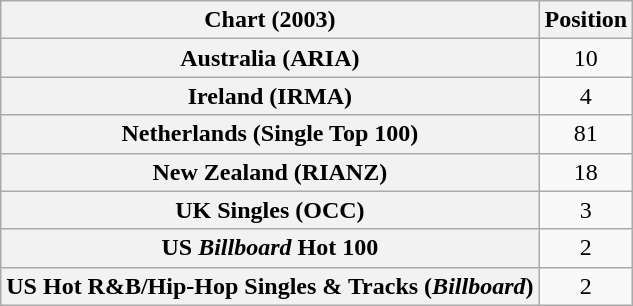<table class="wikitable sortable plainrowheaders" style="text-align:center;">
<tr>
<th scope="col">Chart (2003)</th>
<th scope="col">Position</th>
</tr>
<tr>
<th scope="row">Australia (ARIA)</th>
<td>10</td>
</tr>
<tr>
<th scope="row">Ireland (IRMA)</th>
<td>4</td>
</tr>
<tr>
<th scope="row">Netherlands (Single Top 100)</th>
<td>81</td>
</tr>
<tr>
<th scope="row">New Zealand (RIANZ)</th>
<td>18</td>
</tr>
<tr>
<th scope="row">UK Singles (OCC)</th>
<td>3</td>
</tr>
<tr>
<th scope="row">US <em>Billboard</em> Hot 100</th>
<td>2</td>
</tr>
<tr>
<th scope="row">US Hot R&B/Hip-Hop Singles & Tracks (<em>Billboard</em>)</th>
<td>2</td>
</tr>
</table>
